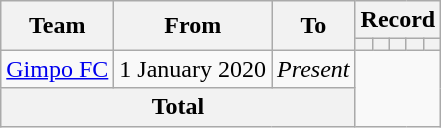<table class="wikitable" style="text-align:centre">
<tr>
<th rowspan=2>Team</th>
<th rowspan=2>From</th>
<th rowspan=2>To</th>
<th colspan=7>Record</th>
</tr>
<tr>
<th></th>
<th></th>
<th></th>
<th></th>
<th></th>
</tr>
<tr>
<td align=left><a href='#'>Gimpo FC</a></td>
<td align=left>1 January 2020</td>
<td align=left><em>Present</em><br></td>
</tr>
<tr>
<th colspan=3>Total<br></th>
</tr>
</table>
